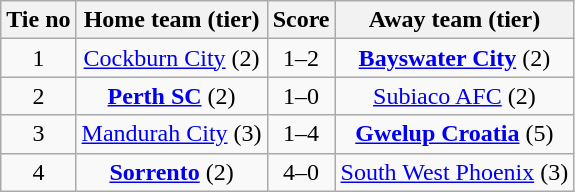<table class="wikitable" style="text-align:center">
<tr>
<th>Tie no</th>
<th>Home team (tier)</th>
<th>Score</th>
<th>Away team (tier)</th>
</tr>
<tr>
<td>1</td>
<td><a href='#'>Cockburn City</a> (2)</td>
<td>1–2</td>
<td><strong><a href='#'>Bayswater City</a></strong> (2)</td>
</tr>
<tr>
<td>2</td>
<td><strong><a href='#'>Perth SC</a></strong> (2)</td>
<td>1–0</td>
<td><a href='#'>Subiaco AFC</a> (2)</td>
</tr>
<tr>
<td>3</td>
<td><a href='#'>Mandurah City</a> (3)</td>
<td>1–4</td>
<td><strong><a href='#'>Gwelup Croatia</a></strong> (5)</td>
</tr>
<tr>
<td>4</td>
<td><strong><a href='#'>Sorrento</a></strong> (2)</td>
<td>4–0</td>
<td><a href='#'>South West Phoenix</a> (3)</td>
</tr>
</table>
